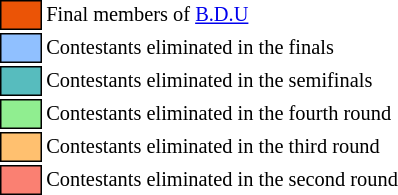<table class="toccolours" style="font-size: 85%; white-space: nowrap">
<tr>
<td style="background:#EB5406; border: 1px solid black">      </td>
<td>Final members of <a href='#'>B.D.U</a></td>
</tr>
<tr>
<td style="background:#90C0FF; border: 1px solid black">      </td>
<td>Contestants eliminated in the finals</td>
</tr>
<tr>
<td style="background:#57BCBE; border:1px solid black">       </td>
<td>Contestants eliminated in the semifinals</td>
</tr>
<tr>
<td style="background:#90EE90; border: 1px solid black">      </td>
<td>Contestants eliminated in the fourth round</td>
</tr>
<tr>
<td style="background:#FFC06F; border: 1px solid black">      </td>
<td>Contestants eliminated in the third round</td>
</tr>
<tr>
<td style="background:salmon; border: 1px solid black">      </td>
<td>Contestants eliminated in the second round</td>
</tr>
</table>
